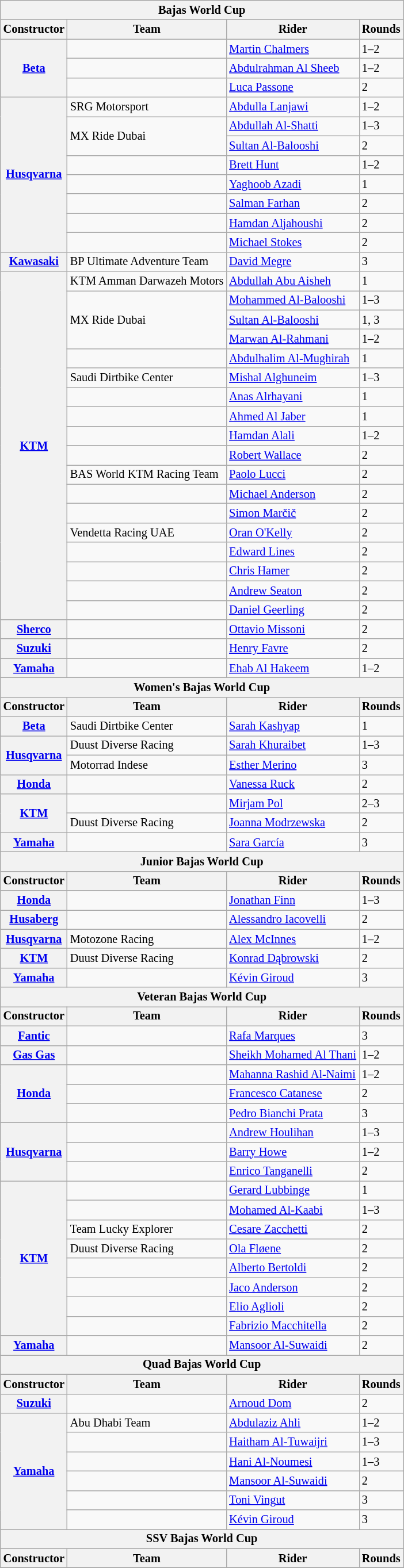<table class="wikitable" style="font-size: 85%">
<tr>
<th colspan=4>Bajas World Cup</th>
</tr>
<tr>
<th>Constructor</th>
<th>Team</th>
<th>Rider</th>
<th>Rounds</th>
</tr>
<tr>
<th rowspan=3> <a href='#'>Beta</a></th>
<td></td>
<td> <a href='#'>Martin Chalmers</a></td>
<td>1–2</td>
</tr>
<tr>
<td></td>
<td> <a href='#'>Abdulrahman Al Sheeb</a></td>
<td>1–2</td>
</tr>
<tr>
<td></td>
<td> <a href='#'>Luca Passone</a></td>
<td>2</td>
</tr>
<tr>
<th rowspan=8> <a href='#'>Husqvarna</a></th>
<td>SRG Motorsport</td>
<td> <a href='#'>Abdulla Lanjawi</a></td>
<td>1–2</td>
</tr>
<tr>
<td rowspan=2>MX Ride Dubai</td>
<td> <a href='#'>Abdullah Al-Shatti</a></td>
<td>1–3</td>
</tr>
<tr>
<td> <a href='#'>Sultan Al-Balooshi</a></td>
<td>2</td>
</tr>
<tr>
<td></td>
<td> <a href='#'>Brett Hunt</a></td>
<td>1–2</td>
</tr>
<tr>
<td></td>
<td> <a href='#'>Yaghoob Azadi</a></td>
<td>1</td>
</tr>
<tr>
<td></td>
<td> <a href='#'>Salman Farhan</a></td>
<td>2</td>
</tr>
<tr>
<td></td>
<td> <a href='#'>Hamdan Aljahoushi</a></td>
<td>2</td>
</tr>
<tr>
<td></td>
<td> <a href='#'>Michael Stokes</a></td>
<td>2</td>
</tr>
<tr>
<th> <a href='#'>Kawasaki</a></th>
<td>BP Ultimate Adventure Team</td>
<td> <a href='#'>David Megre</a></td>
<td>3</td>
</tr>
<tr>
<th rowspan=18> <a href='#'>KTM</a></th>
<td>KTM Amman Darwazeh Motors</td>
<td> <a href='#'>Abdullah Abu Aisheh</a></td>
<td>1</td>
</tr>
<tr>
<td rowspan=3>MX Ride Dubai</td>
<td> <a href='#'>Mohammed Al-Balooshi</a></td>
<td>1–3</td>
</tr>
<tr>
<td> <a href='#'>Sultan Al-Balooshi</a></td>
<td>1, 3</td>
</tr>
<tr>
<td> <a href='#'>Marwan Al-Rahmani</a></td>
<td>1–2</td>
</tr>
<tr>
<td></td>
<td> <a href='#'>Abdulhalim Al-Mughirah</a></td>
<td>1</td>
</tr>
<tr>
<td>Saudi Dirtbike Center</td>
<td> <a href='#'>Mishal Alghuneim</a></td>
<td>1–3</td>
</tr>
<tr>
<td></td>
<td> <a href='#'>Anas Alrhayani</a></td>
<td>1</td>
</tr>
<tr>
<td></td>
<td> <a href='#'>Ahmed Al Jaber</a></td>
<td>1</td>
</tr>
<tr>
<td></td>
<td> <a href='#'>Hamdan Alali</a></td>
<td>1–2</td>
</tr>
<tr>
<td></td>
<td> <a href='#'>Robert Wallace</a></td>
<td>2</td>
</tr>
<tr>
<td>BAS World KTM Racing Team</td>
<td> <a href='#'>Paolo Lucci</a></td>
<td>2</td>
</tr>
<tr>
<td></td>
<td> <a href='#'>Michael Anderson</a></td>
<td>2</td>
</tr>
<tr>
<td></td>
<td> <a href='#'>Simon Marčič</a></td>
<td>2</td>
</tr>
<tr>
<td>Vendetta Racing UAE</td>
<td> <a href='#'>Oran O'Kelly</a></td>
<td>2</td>
</tr>
<tr>
<td></td>
<td> <a href='#'>Edward Lines</a></td>
<td>2</td>
</tr>
<tr>
<td></td>
<td> <a href='#'>Chris Hamer</a></td>
<td>2</td>
</tr>
<tr>
<td></td>
<td> <a href='#'>Andrew Seaton</a></td>
<td>2</td>
</tr>
<tr>
<td></td>
<td> <a href='#'>Daniel Geerling</a></td>
<td>2</td>
</tr>
<tr>
<th> <a href='#'>Sherco</a></th>
<td></td>
<td> <a href='#'>Ottavio Missoni</a></td>
<td>2</td>
</tr>
<tr>
<th> <a href='#'>Suzuki</a></th>
<td></td>
<td> <a href='#'>Henry Favre</a></td>
<td>2</td>
</tr>
<tr>
<th> <a href='#'>Yamaha</a></th>
<td></td>
<td> <a href='#'>Ehab Al Hakeem</a></td>
<td>1–2</td>
</tr>
<tr>
<th colspan=4>Women's Bajas World Cup</th>
</tr>
<tr>
<th>Constructor</th>
<th>Team</th>
<th>Rider</th>
<th>Rounds</th>
</tr>
<tr>
<th> <a href='#'>Beta</a></th>
<td>Saudi Dirtbike Center</td>
<td> <a href='#'>Sarah Kashyap</a></td>
<td>1</td>
</tr>
<tr>
<th rowspan=2> <a href='#'>Husqvarna</a></th>
<td>Duust Diverse Racing</td>
<td> <a href='#'>Sarah Khuraibet</a></td>
<td>1–3</td>
</tr>
<tr>
<td>Motorrad Indese</td>
<td> <a href='#'>Esther Merino</a></td>
<td>3</td>
</tr>
<tr>
<th> <a href='#'>Honda</a></th>
<td></td>
<td> <a href='#'>Vanessa Ruck</a></td>
<td>2</td>
</tr>
<tr>
<th rowspan=2> <a href='#'>KTM</a></th>
<td></td>
<td> <a href='#'>Mirjam Pol</a></td>
<td>2–3</td>
</tr>
<tr>
<td>Duust Diverse Racing</td>
<td> <a href='#'>Joanna Modrzewska</a></td>
<td>2</td>
</tr>
<tr>
<th> <a href='#'>Yamaha</a></th>
<td></td>
<td> <a href='#'>Sara García</a></td>
<td>3</td>
</tr>
<tr>
<th colspan=5>Junior Bajas World Cup</th>
</tr>
<tr>
<th>Constructor</th>
<th>Team</th>
<th>Rider</th>
<th>Rounds</th>
</tr>
<tr>
<th> <a href='#'>Honda</a></th>
<td></td>
<td> <a href='#'>Jonathan Finn</a></td>
<td>1–3</td>
</tr>
<tr>
<th> <a href='#'>Husaberg</a></th>
<td></td>
<td> <a href='#'>Alessandro Iacovelli</a></td>
<td>2</td>
</tr>
<tr>
<th> <a href='#'>Husqvarna</a></th>
<td>Motozone Racing</td>
<td> <a href='#'>Alex McInnes</a></td>
<td>1–2</td>
</tr>
<tr>
<th> <a href='#'>KTM</a></th>
<td>Duust Diverse Racing</td>
<td> <a href='#'>Konrad Dąbrowski</a></td>
<td>2</td>
</tr>
<tr>
<th> <a href='#'>Yamaha</a></th>
<td></td>
<td> <a href='#'>Kévin Giroud</a></td>
<td>3</td>
</tr>
<tr>
<th colspan=4>Veteran Bajas World Cup</th>
</tr>
<tr>
<th>Constructor</th>
<th>Team</th>
<th>Rider</th>
<th>Rounds</th>
</tr>
<tr>
<th> <a href='#'>Fantic</a></th>
<td></td>
<td> <a href='#'>Rafa Marques</a></td>
<td>3</td>
</tr>
<tr>
<th> <a href='#'>Gas Gas</a></th>
<td></td>
<td> <a href='#'>Sheikh Mohamed Al Thani</a></td>
<td>1–2</td>
</tr>
<tr>
<th rowspan=3> <a href='#'>Honda</a></th>
<td></td>
<td> <a href='#'>Mahanna Rashid Al-Naimi</a></td>
<td>1–2</td>
</tr>
<tr>
<td></td>
<td> <a href='#'>Francesco Catanese</a></td>
<td>2</td>
</tr>
<tr>
<td></td>
<td> <a href='#'>Pedro Bianchi Prata</a></td>
<td>3</td>
</tr>
<tr>
<th rowspan=3> <a href='#'>Husqvarna</a></th>
<td></td>
<td> <a href='#'>Andrew Houlihan</a></td>
<td>1–3</td>
</tr>
<tr>
<td></td>
<td> <a href='#'>Barry Howe</a></td>
<td>1–2</td>
</tr>
<tr>
<td></td>
<td> <a href='#'>Enrico Tanganelli</a></td>
<td>2</td>
</tr>
<tr>
<th rowspan=8> <a href='#'>KTM</a></th>
<td></td>
<td> <a href='#'>Gerard Lubbinge</a></td>
<td>1</td>
</tr>
<tr>
<td></td>
<td> <a href='#'>Mohamed Al-Kaabi</a></td>
<td>1–3</td>
</tr>
<tr>
<td>Team Lucky Explorer</td>
<td> <a href='#'>Cesare Zacchetti</a></td>
<td>2</td>
</tr>
<tr>
<td>Duust Diverse Racing</td>
<td> <a href='#'>Ola Fløene</a></td>
<td>2</td>
</tr>
<tr>
<td></td>
<td> <a href='#'>Alberto Bertoldi</a></td>
<td>2</td>
</tr>
<tr>
<td></td>
<td> <a href='#'>Jaco Anderson</a></td>
<td>2</td>
</tr>
<tr>
<td></td>
<td> <a href='#'>Elio Aglioli</a></td>
<td>2</td>
</tr>
<tr>
<td></td>
<td> <a href='#'>Fabrizio Macchitella</a></td>
<td>2</td>
</tr>
<tr>
<th> <a href='#'>Yamaha</a></th>
<td></td>
<td> <a href='#'>Mansoor Al-Suwaidi</a></td>
<td>2</td>
</tr>
<tr>
<th colspan=4>Quad Bajas World Cup</th>
</tr>
<tr>
<th>Constructor</th>
<th>Team</th>
<th>Rider</th>
<th>Rounds</th>
</tr>
<tr>
<th> <a href='#'>Suzuki</a></th>
<td></td>
<td> <a href='#'>Arnoud Dom</a></td>
<td>2</td>
</tr>
<tr>
<th rowspan=6> <a href='#'>Yamaha</a></th>
<td>Abu Dhabi Team</td>
<td> <a href='#'>Abdulaziz Ahli</a></td>
<td>1–2</td>
</tr>
<tr>
<td></td>
<td> <a href='#'>Haitham Al-Tuwaijri</a></td>
<td>1–3</td>
</tr>
<tr>
<td></td>
<td> <a href='#'>Hani Al-Noumesi</a></td>
<td>1–3</td>
</tr>
<tr>
<td></td>
<td> <a href='#'>Mansoor Al-Suwaidi</a></td>
<td>2</td>
</tr>
<tr>
<td></td>
<td> <a href='#'>Toni Vingut</a></td>
<td>3</td>
</tr>
<tr>
<td></td>
<td> <a href='#'>Kévin Giroud</a></td>
<td>3</td>
</tr>
<tr>
<th colspan=4>SSV Bajas World Cup</th>
</tr>
<tr>
<th>Constructor</th>
<th>Team</th>
<th>Rider</th>
<th>Rounds</th>
</tr>
<tr>
</tr>
</table>
